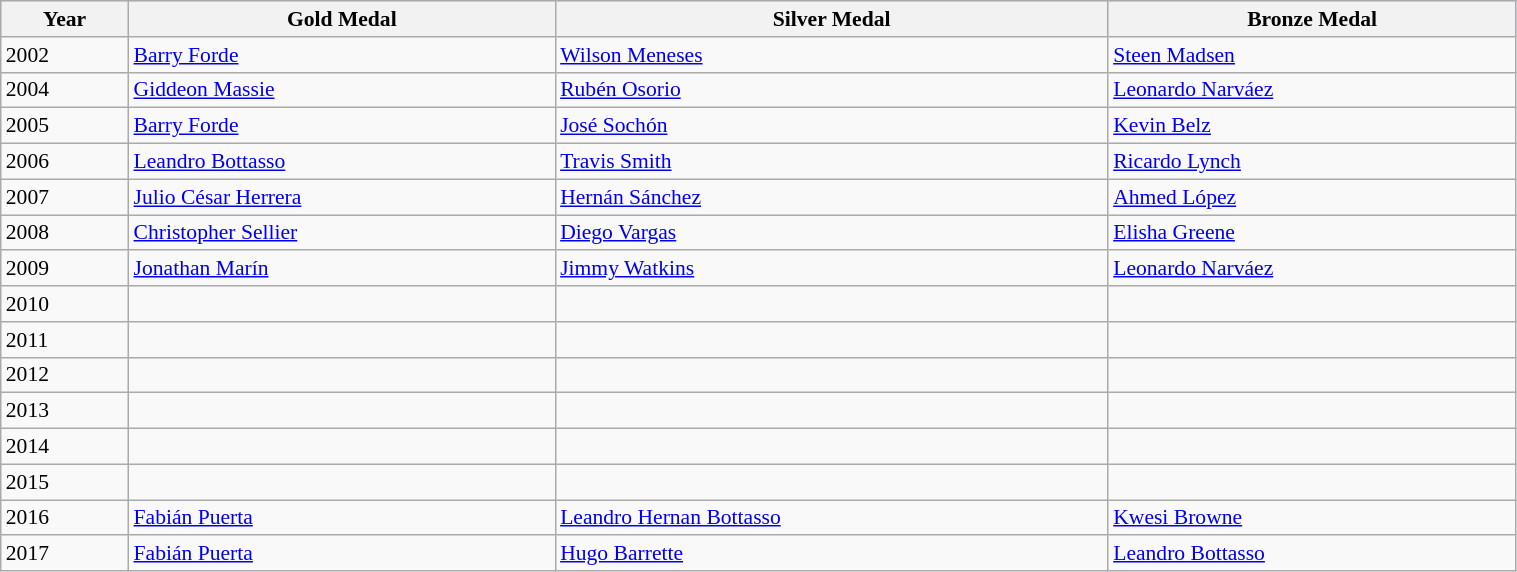<table class="wikitable"  style="font-size:90%; width:80%;">
<tr style="background:#ccf;">
<th>Year</th>
<th> <strong>Gold Medal</strong></th>
<th> <strong>Silver Medal</strong></th>
<th> <strong>Bronze Medal</strong></th>
</tr>
<tr>
<td>2002</td>
<td> <a href='#'>Barry Forde</a></td>
<td> <a href='#'>Wilson Meneses</a></td>
<td> <a href='#'>Steen Madsen</a></td>
</tr>
<tr>
<td>2004</td>
<td> <a href='#'>Giddeon Massie</a></td>
<td> <a href='#'>Rubén Osorio</a></td>
<td> <a href='#'>Leonardo Narváez</a></td>
</tr>
<tr>
<td>2005</td>
<td> <a href='#'>Barry Forde</a></td>
<td> <a href='#'>José Sochón</a></td>
<td> <a href='#'>Kevin Belz</a></td>
</tr>
<tr>
<td>2006</td>
<td> <a href='#'>Leandro Bottasso</a></td>
<td> <a href='#'>Travis Smith</a></td>
<td> <a href='#'>Ricardo Lynch</a></td>
</tr>
<tr>
<td>2007</td>
<td> <a href='#'>Julio César Herrera</a></td>
<td> <a href='#'>Hernán Sánchez</a></td>
<td> <a href='#'>Ahmed López</a></td>
</tr>
<tr>
<td>2008</td>
<td> <a href='#'>Christopher Sellier</a></td>
<td> <a href='#'>Diego Vargas</a></td>
<td> <a href='#'>Elisha Greene</a></td>
</tr>
<tr>
<td>2009</td>
<td> <a href='#'>Jonathan Marín</a></td>
<td> <a href='#'>Jimmy Watkins</a></td>
<td> <a href='#'>Leonardo Narváez</a></td>
</tr>
<tr>
<td>2010</td>
<td></td>
<td></td>
<td></td>
</tr>
<tr>
<td>2011</td>
<td></td>
<td></td>
<td></td>
</tr>
<tr>
<td>2012</td>
<td></td>
<td></td>
<td></td>
</tr>
<tr>
<td>2013</td>
<td></td>
<td></td>
<td></td>
</tr>
<tr>
<td>2014</td>
<td></td>
<td></td>
<td></td>
</tr>
<tr>
<td>2015</td>
<td></td>
<td></td>
<td></td>
</tr>
<tr>
<td>2016</td>
<td> <a href='#'>Fabián Puerta</a></td>
<td> <a href='#'>Leandro Hernan Bottasso</a></td>
<td> <a href='#'>Kwesi Browne</a></td>
</tr>
<tr>
<td>2017</td>
<td> <a href='#'>Fabián Puerta</a></td>
<td> <a href='#'>Hugo Barrette</a></td>
<td> <a href='#'>Leandro Bottasso</a></td>
</tr>
</table>
